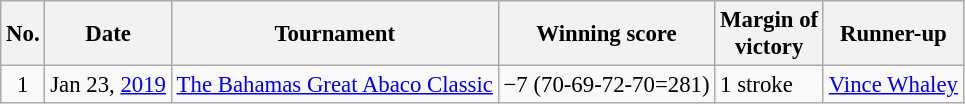<table class="wikitable" style="font-size:95%;">
<tr>
<th>No.</th>
<th>Date</th>
<th>Tournament</th>
<th>Winning score</th>
<th>Margin of<br>victory</th>
<th>Runner-up</th>
</tr>
<tr>
<td align=center>1</td>
<td align=right>Jan 23, <a href='#'>2019</a></td>
<td><a href='#'>The Bahamas Great Abaco Classic</a></td>
<td>−7 (70-69-72-70=281)</td>
<td>1 stroke</td>
<td> <a href='#'>Vince Whaley</a></td>
</tr>
</table>
